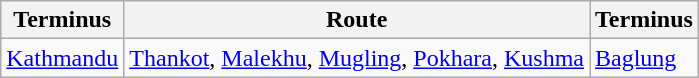<table class="wikitable">
<tr>
<th>Terminus</th>
<th>Route</th>
<th>Terminus</th>
</tr>
<tr>
<td><a href='#'>Kathmandu</a></td>
<td><a href='#'>Thankot</a>, <a href='#'>Malekhu</a>, <a href='#'>Mugling</a>, <a href='#'>Pokhara</a>, <a href='#'>Kushma</a></td>
<td><a href='#'>Baglung</a></td>
</tr>
</table>
